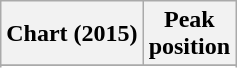<table class="wikitable sortable plainrowheaders" style="text-align:center">
<tr>
<th scope="col">Chart (2015)</th>
<th scope="col">Peak<br>position</th>
</tr>
<tr>
</tr>
<tr>
</tr>
<tr>
</tr>
</table>
